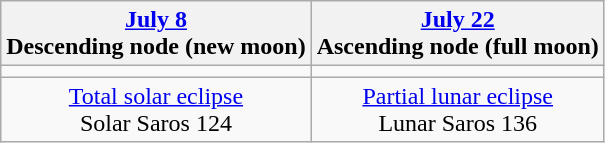<table class="wikitable">
<tr>
<th><a href='#'>July 8</a><br>Descending node (new moon)<br></th>
<th><a href='#'>July 22</a><br>Ascending node (full moon)<br></th>
</tr>
<tr>
<td></td>
<td></td>
</tr>
<tr align=center>
<td><a href='#'>Total solar eclipse</a><br>Solar Saros 124</td>
<td><a href='#'>Partial lunar eclipse</a><br>Lunar Saros 136</td>
</tr>
</table>
